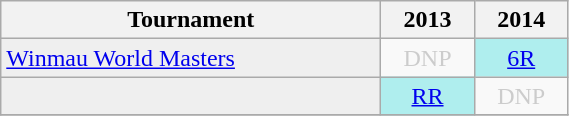<table class="wikitable" style="width:30%; margin:0">
<tr>
<th>Tournament</th>
<th>2013</th>
<th>2014</th>
</tr>
<tr>
<td style="background:#efefef;"><a href='#'>Winmau World Masters</a></td>
<td style="text-align:center; color:#ccc;">DNP</td>
<td style="text-align:center; background:#afeeee;"><a href='#'>6R</a></td>
</tr>
<tr>
<td style="background:#efefef;"></td>
<td style="text-align:center; background:#afeeee;"><a href='#'>RR</a></td>
<td style="text-align:center; color:#ccc;">DNP</td>
</tr>
<tr>
</tr>
</table>
